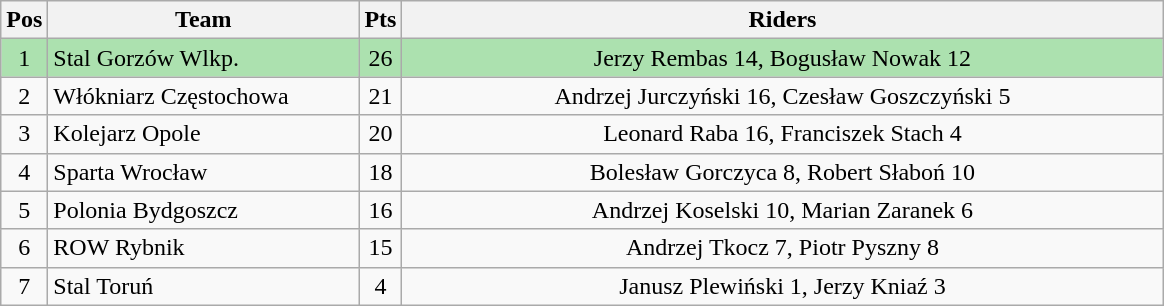<table class="wikitable" style="font-size: 100%">
<tr>
<th width=20>Pos</th>
<th width=200>Team</th>
<th width=20>Pts</th>
<th width=500>Riders</th>
</tr>
<tr align=center style="background:#ACE1AF;">
<td>1</td>
<td align="left">Stal Gorzów Wlkp.</td>
<td>26</td>
<td>Jerzy Rembas 14, Bogusław Nowak 12</td>
</tr>
<tr align=center>
<td>2</td>
<td align="left">Włókniarz Częstochowa</td>
<td>21</td>
<td>Andrzej Jurczyński 16, Czesław Goszczyński 5</td>
</tr>
<tr align=center>
<td>3</td>
<td align="left">Kolejarz Opole</td>
<td>20</td>
<td>Leonard Raba 16, Franciszek Stach 4</td>
</tr>
<tr align=center>
<td>4</td>
<td align="left">Sparta Wrocław</td>
<td>18</td>
<td>Bolesław Gorczyca 8, Robert Słaboń 10</td>
</tr>
<tr align=center>
<td>5</td>
<td align="left">Polonia Bydgoszcz</td>
<td>16</td>
<td>Andrzej Koselski 10, Marian Zaranek 6</td>
</tr>
<tr align=center>
<td>6</td>
<td align="left">ROW Rybnik</td>
<td>15</td>
<td>Andrzej Tkocz 7, Piotr Pyszny 8</td>
</tr>
<tr align=center>
<td>7</td>
<td align="left">Stal Toruń</td>
<td>4</td>
<td>Janusz Plewiński 1, Jerzy Kniaź 3</td>
</tr>
</table>
